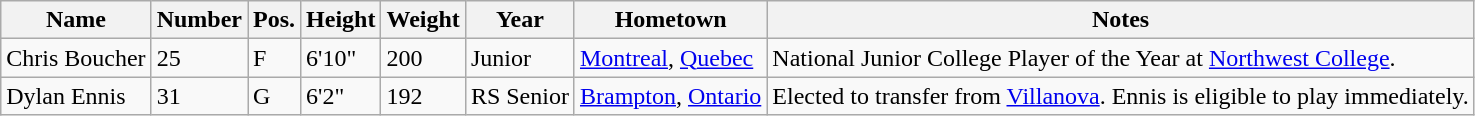<table class="wikitable sortable" border="1">
<tr>
<th>Name</th>
<th>Number</th>
<th>Pos.</th>
<th>Height</th>
<th>Weight</th>
<th>Year</th>
<th>Hometown</th>
<th class="unsortable">Notes</th>
</tr>
<tr>
<td sortname>Chris Boucher</td>
<td>25</td>
<td>F</td>
<td>6'10"</td>
<td>200</td>
<td>Junior</td>
<td><a href='#'>Montreal</a>, <a href='#'>Quebec</a></td>
<td>National Junior College Player of the Year at <a href='#'>Northwest College</a>.</td>
</tr>
<tr>
<td sortname>Dylan Ennis</td>
<td>31</td>
<td>G</td>
<td>6'2"</td>
<td>192</td>
<td>RS Senior</td>
<td><a href='#'>Brampton</a>, <a href='#'>Ontario</a></td>
<td>Elected to transfer from <a href='#'>Villanova</a>. Ennis is eligible to play immediately.</td>
</tr>
</table>
